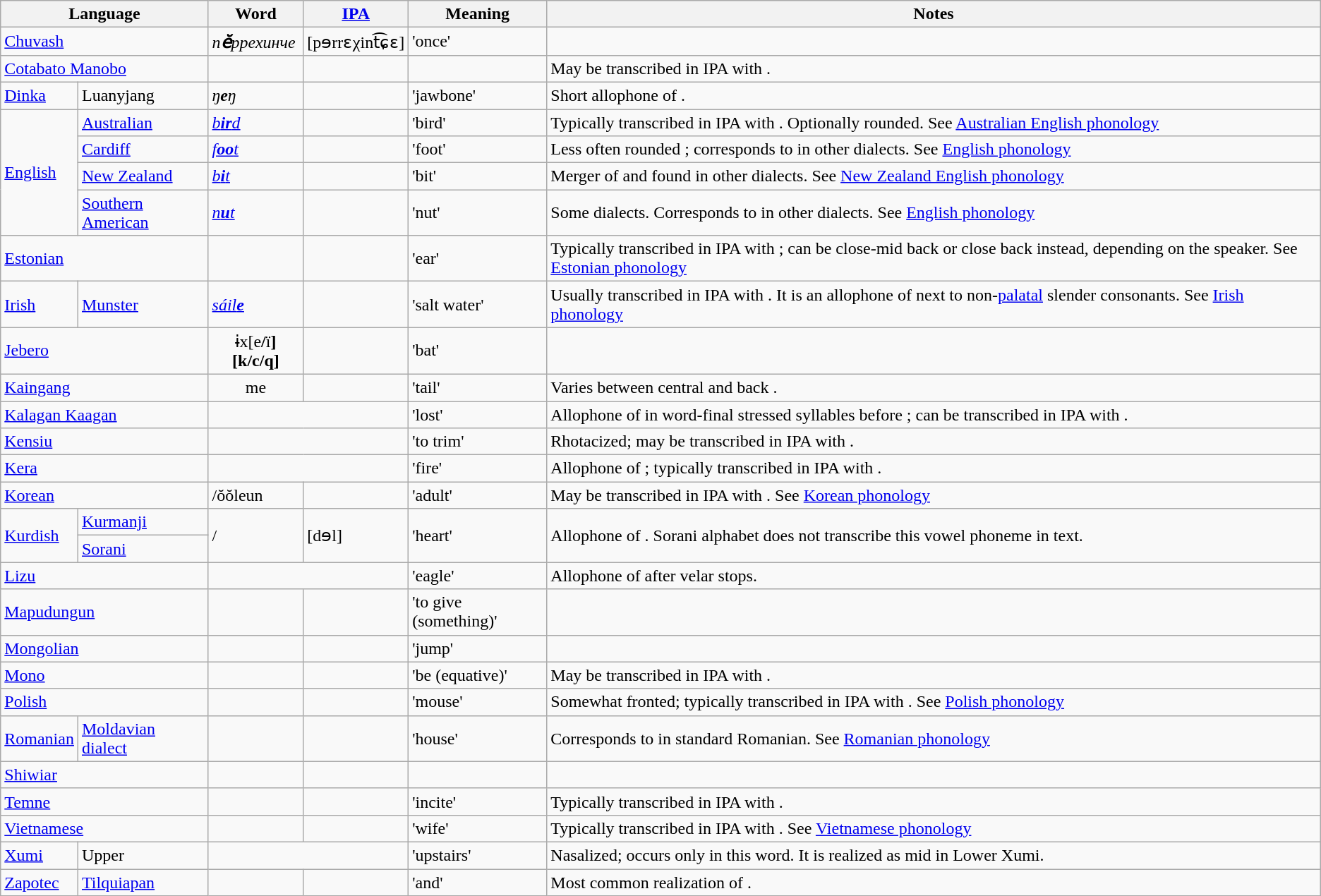<table class="wikitable">
<tr>
<th colspan=2>Language</th>
<th>Word</th>
<th><a href='#'>IPA</a></th>
<th>Meaning</th>
<th>Notes</th>
</tr>
<tr>
<td colspan=2><a href='#'>Chuvash</a></td>
<td><em>п<strong>ӗ</strong>ррехинче</em></td>
<td>[pɘrrɛχint͡ɕɛ]</td>
<td>'once'</td>
<td></td>
</tr>
<tr>
<td colspan=2><a href='#'>Cotabato Manobo</a></td>
<td></td>
<td></td>
<td></td>
<td>May be transcribed in IPA with .</td>
</tr>
<tr>
<td><a href='#'>Dinka</a></td>
<td>Luanyjang</td>
<td><em>ŋ<strong>e</strong>ŋ</em></td>
<td></td>
<td>'jawbone'</td>
<td>Short allophone of .</td>
</tr>
<tr>
<td rowspan=4><a href='#'>English</a></td>
<td><a href='#'>Australian</a></td>
<td><em><a href='#'>b<strong>ir</strong>d</a></em></td>
<td></td>
<td>'bird'</td>
<td>Typically transcribed in IPA with . Optionally rounded. See <a href='#'>Australian English phonology</a></td>
</tr>
<tr>
<td><a href='#'>Cardiff</a></td>
<td><em><a href='#'>f<strong>oo</strong>t</a></em></td>
<td></td>
<td>'foot'</td>
<td>Less often rounded ; corresponds to  in other dialects. See <a href='#'>English phonology</a></td>
</tr>
<tr>
<td><a href='#'>New Zealand</a></td>
<td><em><a href='#'>b<strong>i</strong>t</a></em></td>
<td></td>
<td>'bit'</td>
<td>Merger of  and  found in other dialects. See <a href='#'>New Zealand English phonology</a></td>
</tr>
<tr>
<td><a href='#'>Southern American</a></td>
<td><em><a href='#'>n<strong>u</strong>t</a></em></td>
<td></td>
<td>'nut'</td>
<td>Some dialects. Corresponds to  in other dialects. See <a href='#'>English phonology</a></td>
</tr>
<tr>
<td colspan="2"><a href='#'>Estonian</a></td>
<td></td>
<td></td>
<td>'ear'</td>
<td>Typically transcribed in IPA with ; can be close-mid back  or close back  instead, depending on the speaker. See <a href='#'>Estonian phonology</a></td>
</tr>
<tr>
<td><a href='#'>Irish</a></td>
<td><a href='#'>Munster</a></td>
<td><a href='#'><em>sáil<strong>e<strong><em></a></td>
<td></td>
<td>'salt water'</td>
<td>Usually transcribed in IPA with . It is an allophone of  next to non-<a href='#'>palatal</a> slender consonants. See <a href='#'>Irish phonology</a></td>
</tr>
<tr>
<td colspan="2"><a href='#'>Jebero</a></td>
<td align="center">ɨx[</strong>e<strong>/</strong>ï<strong>][k/c/q]</td>
<td></td>
<td>'bat'</td>
<td></td>
</tr>
<tr>
<td colspan="2"><a href='#'>Kaingang</a></td>
<td align="center">me</td>
<td></td>
<td>'tail'</td>
<td>Varies between central  and back .</td>
</tr>
<tr>
<td colspan="2"><a href='#'>Kalagan Kaagan</a></td>
<td colspan="2" align="center"></td>
<td>'lost'</td>
<td>Allophone of  in word-final stressed syllables before ; can be transcribed in IPA with .</td>
</tr>
<tr>
<td colspan="2"><a href='#'>Kensiu</a></td>
<td colspan="2" align="center"></td>
<td>'to trim'</td>
<td>Rhotacized; may be transcribed in IPA with .</td>
</tr>
<tr>
<td colspan="2"><a href='#'>Kera</a></td>
<td colspan="2" align="center"></td>
<td>'fire'</td>
<td>Allophone of ; typically transcribed in IPA with .</td>
</tr>
<tr>
<td colspan="2"><a href='#'>Korean</a></td>
<td>/ŏŏleun</td>
<td></td>
<td>'adult'</td>
<td>May be transcribed in IPA with . See <a href='#'>Korean phonology</a></td>
</tr>
<tr>
<td rowspan="2"><a href='#'>Kurdish</a></td>
<td><a href='#'>Kurmanji</a></td>
<td rowspan="2">/</td>
<td rowspan="2">[dɘl]</td>
<td rowspan="2">'heart'</td>
<td rowspan="2">Allophone of . Sorani alphabet does not transcribe this vowel phoneme in text.</td>
</tr>
<tr>
<td><a href='#'>Sorani</a></td>
</tr>
<tr>
<td colspan="2"><a href='#'>Lizu</a></td>
<td colspan="2" align="center"></td>
<td>'eagle'</td>
<td>Allophone of  after velar stops.</td>
</tr>
<tr>
<td colspan="2"><a href='#'>Mapudungun</a></td>
<td></td>
<td></td>
<td>'to give (something)'</td>
<td></td>
</tr>
<tr>
<td colspan="2"><a href='#'>Mongolian</a></td>
<td></td>
<td></td>
<td>'jump'</td>
<td></td>
</tr>
<tr>
<td colspan="2"><a href='#'>Mono</a></td>
<td></td>
<td></td>
<td>'be (equative)'</td>
<td>May be transcribed in IPA with .</td>
</tr>
<tr>
<td colspan="2"><a href='#'>Polish</a></td>
<td></td>
<td></td>
<td>'mouse'</td>
<td>Somewhat fronted; typically transcribed in IPA with . See <a href='#'>Polish phonology</a></td>
</tr>
<tr>
<td><a href='#'>Romanian</a></td>
<td><a href='#'>Moldavian dialect</a></td>
<td></td>
<td></td>
<td>'house'</td>
<td>Corresponds to  in standard Romanian. See <a href='#'>Romanian phonology</a></td>
</tr>
<tr>
<td colspan=2><a href='#'>Shiwiar</a></td>
<td></td>
<td></td>
<td></td>
<td></td>
</tr>
<tr>
<td colspan=2><a href='#'>Temne</a></td>
<td></td>
<td></td>
<td>'incite'</td>
<td>Typically transcribed in IPA with .</td>
</tr>
<tr>
<td colspan=2><a href='#'>Vietnamese</a></td>
<td></td>
<td></td>
<td>'wife'</td>
<td>Typically transcribed in IPA with . See <a href='#'>Vietnamese phonology</a></td>
</tr>
<tr>
<td><a href='#'>Xumi</a></td>
<td>Upper</td>
<td colspan=2 align=center></td>
<td>'upstairs'</td>
<td>Nasalized; occurs only in this word. It is realized as mid  in Lower Xumi.</td>
</tr>
<tr>
<td><a href='#'>Zapotec</a></td>
<td><a href='#'>Tilquiapan</a></td>
<td></td>
<td></td>
<td>'and'</td>
<td>Most common realization of .</td>
</tr>
</table>
